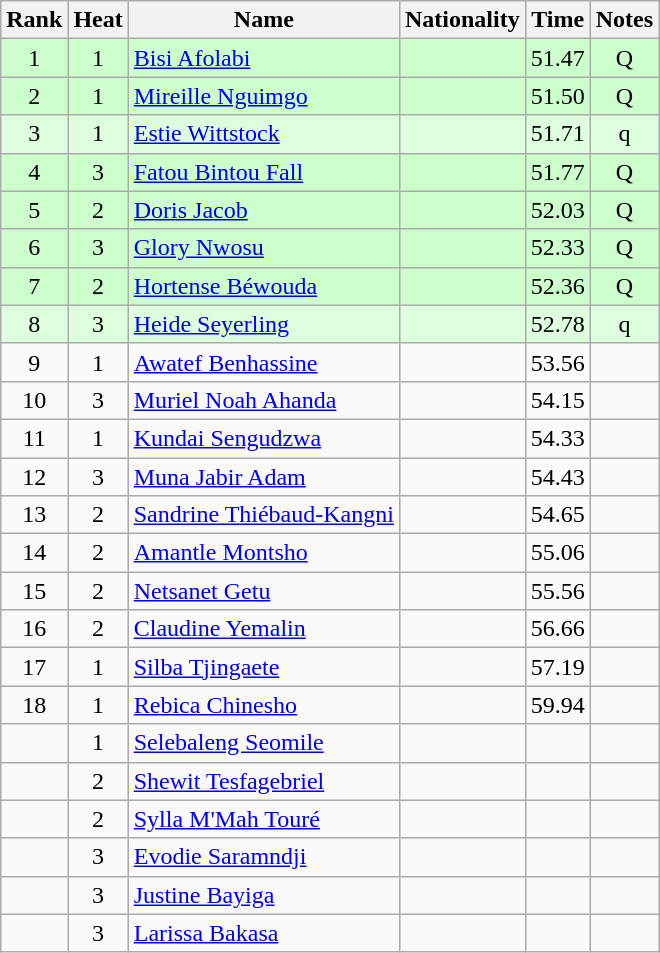<table class="wikitable sortable" style="text-align:center">
<tr>
<th>Rank</th>
<th>Heat</th>
<th>Name</th>
<th>Nationality</th>
<th>Time</th>
<th>Notes</th>
</tr>
<tr bgcolor=ccffcc>
<td>1</td>
<td>1</td>
<td align=left><a href='#'>Bisi Afolabi</a></td>
<td align=left></td>
<td>51.47</td>
<td>Q</td>
</tr>
<tr bgcolor=ccffcc>
<td>2</td>
<td>1</td>
<td align=left><a href='#'>Mireille Nguimgo</a></td>
<td align=left></td>
<td>51.50</td>
<td>Q</td>
</tr>
<tr bgcolor=ddffdd>
<td>3</td>
<td>1</td>
<td align=left><a href='#'>Estie Wittstock</a></td>
<td align=left></td>
<td>51.71</td>
<td>q</td>
</tr>
<tr bgcolor=ccffcc>
<td>4</td>
<td>3</td>
<td align=left><a href='#'>Fatou Bintou Fall</a></td>
<td align=left></td>
<td>51.77</td>
<td>Q</td>
</tr>
<tr bgcolor=ccffcc>
<td>5</td>
<td>2</td>
<td align=left><a href='#'>Doris Jacob</a></td>
<td align=left></td>
<td>52.03</td>
<td>Q</td>
</tr>
<tr bgcolor=ccffcc>
<td>6</td>
<td>3</td>
<td align=left><a href='#'>Glory Nwosu</a></td>
<td align=left></td>
<td>52.33</td>
<td>Q</td>
</tr>
<tr bgcolor=ccffcc>
<td>7</td>
<td>2</td>
<td align=left><a href='#'>Hortense Béwouda</a></td>
<td align=left></td>
<td>52.36</td>
<td>Q</td>
</tr>
<tr bgcolor=ddffdd>
<td>8</td>
<td>3</td>
<td align=left><a href='#'>Heide Seyerling</a></td>
<td align=left></td>
<td>52.78</td>
<td>q</td>
</tr>
<tr>
<td>9</td>
<td>1</td>
<td align=left><a href='#'>Awatef Benhassine</a></td>
<td align=left></td>
<td>53.56</td>
<td></td>
</tr>
<tr>
<td>10</td>
<td>3</td>
<td align=left><a href='#'>Muriel Noah Ahanda</a></td>
<td align=left></td>
<td>54.15</td>
<td></td>
</tr>
<tr>
<td>11</td>
<td>1</td>
<td align=left><a href='#'>Kundai Sengudzwa</a></td>
<td align=left></td>
<td>54.33</td>
<td></td>
</tr>
<tr>
<td>12</td>
<td>3</td>
<td align=left><a href='#'>Muna Jabir Adam</a></td>
<td align=left></td>
<td>54.43</td>
<td></td>
</tr>
<tr>
<td>13</td>
<td>2</td>
<td align=left><a href='#'>Sandrine Thiébaud-Kangni</a></td>
<td align=left></td>
<td>54.65</td>
<td></td>
</tr>
<tr>
<td>14</td>
<td>2</td>
<td align=left><a href='#'>Amantle Montsho</a></td>
<td align=left></td>
<td>55.06</td>
<td></td>
</tr>
<tr>
<td>15</td>
<td>2</td>
<td align=left><a href='#'>Netsanet Getu</a></td>
<td align=left></td>
<td>55.56</td>
<td></td>
</tr>
<tr>
<td>16</td>
<td>2</td>
<td align=left><a href='#'>Claudine Yemalin</a></td>
<td align=left></td>
<td>56.66</td>
<td></td>
</tr>
<tr>
<td>17</td>
<td>1</td>
<td align=left><a href='#'>Silba Tjingaete</a></td>
<td align=left></td>
<td>57.19</td>
<td></td>
</tr>
<tr>
<td>18</td>
<td>1</td>
<td align=left><a href='#'>Rebica Chinesho</a></td>
<td align=left></td>
<td>59.94</td>
<td></td>
</tr>
<tr>
<td></td>
<td>1</td>
<td align=left><a href='#'>Selebaleng Seomile</a></td>
<td align=left></td>
<td></td>
<td></td>
</tr>
<tr>
<td></td>
<td>2</td>
<td align=left><a href='#'>Shewit Tesfagebriel</a></td>
<td align=left></td>
<td></td>
<td></td>
</tr>
<tr>
<td></td>
<td>2</td>
<td align=left><a href='#'>Sylla M'Mah Touré</a></td>
<td align=left></td>
<td></td>
<td></td>
</tr>
<tr>
<td></td>
<td>3</td>
<td align=left><a href='#'>Evodie Saramndji</a></td>
<td align=left></td>
<td></td>
<td></td>
</tr>
<tr>
<td></td>
<td>3</td>
<td align=left><a href='#'>Justine Bayiga</a></td>
<td align=left></td>
<td></td>
<td></td>
</tr>
<tr>
<td></td>
<td>3</td>
<td align=left><a href='#'>Larissa Bakasa</a></td>
<td align=left></td>
<td></td>
<td></td>
</tr>
</table>
